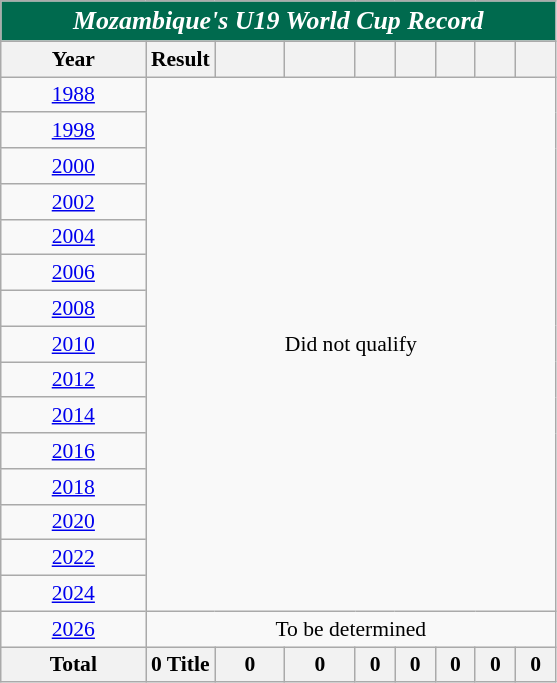<table class="wikitable" style="font-size:90%; text-align:center">
<tr>
<th style="color:white; background:#006A4E;" colspan=9><strong><em><big>Mozambique's U19 World Cup Record</big></em></strong></th>
</tr>
<tr>
<th width="90">Year</th>
<th>Result</th>
<th width="40"></th>
<th width="40"></th>
<th width="20"></th>
<th width="20"></th>
<th width="20"></th>
<th width="20"></th>
<th width="20"></th>
</tr>
<tr>
<td> <a href='#'>1988</a></td>
<td rowspan=15 colspan=8>Did not qualify</td>
</tr>
<tr>
<td> <a href='#'>1998</a></td>
</tr>
<tr>
<td> <a href='#'>2000</a></td>
</tr>
<tr>
<td> <a href='#'>2002</a></td>
</tr>
<tr>
<td> <a href='#'>2004</a></td>
</tr>
<tr>
<td> <a href='#'>2006</a></td>
</tr>
<tr>
<td> <a href='#'>2008</a></td>
</tr>
<tr>
<td> <a href='#'>2010</a></td>
</tr>
<tr>
<td> <a href='#'>2012</a></td>
</tr>
<tr>
<td> <a href='#'>2014</a></td>
</tr>
<tr>
<td> <a href='#'>2016</a></td>
</tr>
<tr>
<td> <a href='#'>2018</a></td>
</tr>
<tr>
<td> <a href='#'>2020</a></td>
</tr>
<tr>
<td> <a href='#'>2022</a></td>
</tr>
<tr>
<td> <a href='#'>2024</a></td>
</tr>
<tr>
<td>  <a href='#'>2026</a></td>
<td colspan=8>To be determined</td>
</tr>
<tr>
<th>Total</th>
<th>0 Title</th>
<th>0</th>
<th>0</th>
<th>0</th>
<th>0</th>
<th>0</th>
<th>0</th>
<th>0</th>
</tr>
</table>
